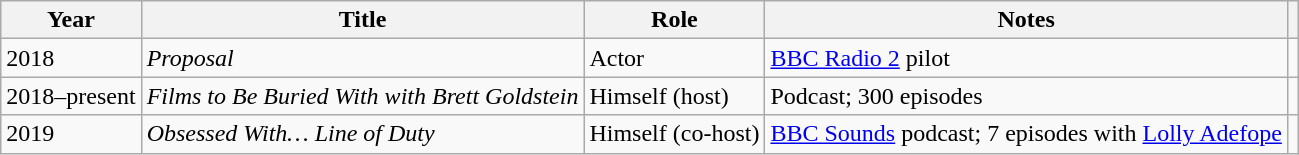<table class="wikitable">
<tr>
<th>Year</th>
<th>Title</th>
<th>Role</th>
<th>Notes</th>
<th></th>
</tr>
<tr>
<td>2018</td>
<td><em>Proposal</em></td>
<td>Actor</td>
<td><a href='#'>BBC Radio 2</a> pilot</td>
<td align="center"></td>
</tr>
<tr>
<td>2018–present</td>
<td><em>Films to Be Buried With with Brett Goldstein</em></td>
<td>Himself (host)</td>
<td>Podcast; 300 episodes</td>
<td align="center"></td>
</tr>
<tr>
<td>2019</td>
<td><em>Obsessed With… Line of Duty</em></td>
<td>Himself (co-host)</td>
<td><a href='#'>BBC Sounds</a> podcast; 7 episodes with <a href='#'>Lolly Adefope</a></td>
<td align="center"></td>
</tr>
</table>
